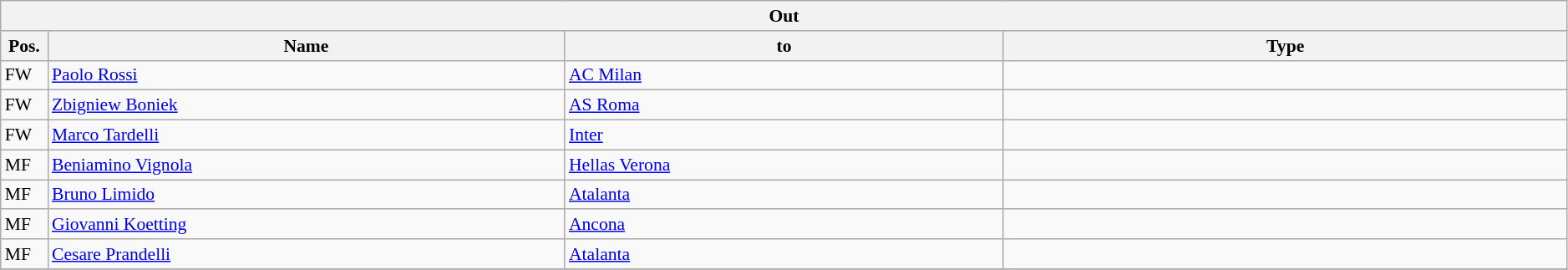<table class="wikitable" style="font-size:90%;width:99%;">
<tr>
<th colspan="4">Out</th>
</tr>
<tr>
<th width=3%>Pos.</th>
<th width=33%>Name</th>
<th width=28%>to</th>
<th width=36%>Type</th>
</tr>
<tr>
<td>FW</td>
<td><a href='#'>Paolo Rossi</a></td>
<td><a href='#'>AC Milan</a></td>
<td></td>
</tr>
<tr>
<td>FW</td>
<td><a href='#'>Zbigniew Boniek</a></td>
<td><a href='#'>AS Roma</a></td>
<td></td>
</tr>
<tr>
<td>FW</td>
<td><a href='#'>Marco Tardelli</a></td>
<td><a href='#'>Inter</a></td>
<td></td>
</tr>
<tr>
<td>MF</td>
<td><a href='#'>Beniamino Vignola</a></td>
<td><a href='#'>Hellas Verona</a></td>
<td></td>
</tr>
<tr>
<td>MF</td>
<td><a href='#'>Bruno Limido</a></td>
<td><a href='#'>Atalanta</a></td>
<td></td>
</tr>
<tr>
<td>MF</td>
<td><a href='#'>Giovanni Koetting</a></td>
<td><a href='#'>Ancona</a></td>
<td></td>
</tr>
<tr>
<td>MF</td>
<td><a href='#'>Cesare Prandelli</a></td>
<td><a href='#'>Atalanta</a></td>
<td></td>
</tr>
<tr>
</tr>
</table>
